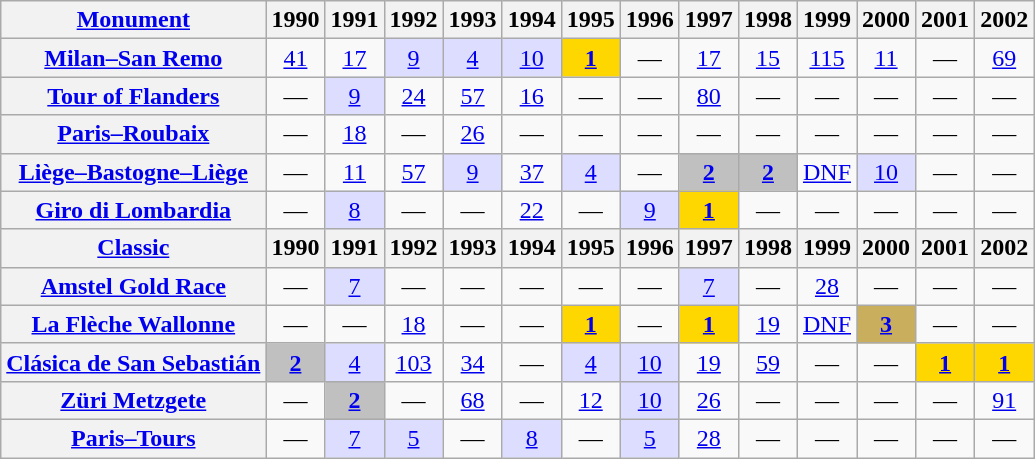<table class="wikitable plainrowheaders">
<tr>
<th><a href='#'>Monument</a></th>
<th scope="col">1990</th>
<th scope="col">1991</th>
<th scope="col">1992</th>
<th scope="col">1993</th>
<th scope="col">1994</th>
<th scope="col">1995</th>
<th scope="col">1996</th>
<th scope="col">1997</th>
<th scope="col">1998</th>
<th scope="col">1999</th>
<th scope="col">2000</th>
<th scope="col">2001</th>
<th scope="col">2002</th>
</tr>
<tr style="text-align:center;">
<th scope="row"><a href='#'>Milan–San Remo</a></th>
<td><a href='#'>41</a></td>
<td><a href='#'>17</a></td>
<td style="background:#ddf;"><a href='#'>9</a></td>
<td style="background:#ddf;"><a href='#'>4</a></td>
<td style="background:#ddf;"><a href='#'>10</a></td>
<td style="background:gold;"><a href='#'><strong>1</strong></a></td>
<td>—</td>
<td><a href='#'>17</a></td>
<td><a href='#'>15</a></td>
<td><a href='#'>115</a></td>
<td><a href='#'>11</a></td>
<td>—</td>
<td><a href='#'>69</a></td>
</tr>
<tr style="text-align:center;">
<th scope="row"><a href='#'>Tour of Flanders</a></th>
<td>—</td>
<td style="background:#ddf;"><a href='#'>9</a></td>
<td><a href='#'>24</a></td>
<td><a href='#'>57</a></td>
<td><a href='#'>16</a></td>
<td>—</td>
<td>—</td>
<td><a href='#'>80</a></td>
<td>—</td>
<td>—</td>
<td>—</td>
<td>—</td>
<td>—</td>
</tr>
<tr style="text-align:center;">
<th scope="row"><a href='#'>Paris–Roubaix</a></th>
<td>—</td>
<td><a href='#'>18</a></td>
<td>—</td>
<td><a href='#'>26</a></td>
<td>—</td>
<td>—</td>
<td>—</td>
<td>—</td>
<td>—</td>
<td>—</td>
<td>—</td>
<td>—</td>
<td>—</td>
</tr>
<tr style="text-align:center;">
<th scope="row"><a href='#'>Liège–Bastogne–Liège</a></th>
<td>—</td>
<td><a href='#'>11</a></td>
<td><a href='#'>57</a></td>
<td style="background:#ddf;"><a href='#'>9</a></td>
<td><a href='#'>37</a></td>
<td style="background:#ddf;"><a href='#'>4</a></td>
<td>—</td>
<td style="background:silver;"><a href='#'><strong>2</strong></a></td>
<td style="background:silver;"><a href='#'><strong>2</strong></a></td>
<td><a href='#'>DNF</a></td>
<td style="background:#ddf;"><a href='#'>10</a></td>
<td>—</td>
<td>—</td>
</tr>
<tr style="text-align:center;">
<th scope="row"><a href='#'>Giro di Lombardia</a></th>
<td>—</td>
<td style="background:#ddf;"><a href='#'>8</a></td>
<td>—</td>
<td>—</td>
<td><a href='#'>22</a></td>
<td>—</td>
<td style="background:#ddf;"><a href='#'>9</a></td>
<td style="background:gold;"><a href='#'><strong>1</strong></a></td>
<td>—</td>
<td>—</td>
<td>—</td>
<td>—</td>
<td>—</td>
</tr>
<tr>
<th><a href='#'>Classic</a></th>
<th scope="col">1990</th>
<th scope="col">1991</th>
<th scope="col">1992</th>
<th scope="col">1993</th>
<th scope="col">1994</th>
<th scope="col">1995</th>
<th scope="col">1996</th>
<th scope="col">1997</th>
<th scope="col">1998</th>
<th scope="col">1999</th>
<th scope="col">2000</th>
<th scope="col">2001</th>
<th scope="col">2002</th>
</tr>
<tr style="text-align:center;">
<th scope="row"><a href='#'>Amstel Gold Race</a></th>
<td>—</td>
<td style="background:#ddf;"><a href='#'>7</a></td>
<td>—</td>
<td>—</td>
<td>—</td>
<td>—</td>
<td>—</td>
<td style="background:#ddf;"><a href='#'>7</a></td>
<td>—</td>
<td><a href='#'>28</a></td>
<td>—</td>
<td>—</td>
<td>—</td>
</tr>
<tr style="text-align:center;">
<th scope="row"><a href='#'>La Flèche Wallonne</a></th>
<td>—</td>
<td>—</td>
<td><a href='#'>18</a></td>
<td>—</td>
<td>—</td>
<td style="background:gold;"><a href='#'><strong>1</strong></a></td>
<td>—</td>
<td style="background:gold;"><a href='#'><strong>1</strong></a></td>
<td><a href='#'>19</a></td>
<td><a href='#'>DNF</a></td>
<td style="background:#C9AE5D;"><a href='#'><strong>3</strong></a></td>
<td>—</td>
<td>—</td>
</tr>
<tr style="text-align:center;">
<th scope="row"><a href='#'>Clásica de San Sebastián</a></th>
<td style="background:silver;"><a href='#'><strong>2</strong></a></td>
<td style="background:#ddf;"><a href='#'>4</a></td>
<td><a href='#'>103</a></td>
<td><a href='#'>34</a></td>
<td>—</td>
<td style="background:#ddf;"><a href='#'>4</a></td>
<td style="background:#ddf;"><a href='#'>10</a></td>
<td><a href='#'>19</a></td>
<td><a href='#'>59</a></td>
<td>—</td>
<td>—</td>
<td style="background:gold;"><a href='#'><strong>1</strong></a></td>
<td style="background:gold;"><a href='#'><strong>1</strong></a></td>
</tr>
<tr style="text-align:center;">
<th scope="row"><a href='#'>Züri Metzgete</a></th>
<td>—</td>
<td style="background:silver;"><a href='#'><strong>2</strong></a></td>
<td>—</td>
<td><a href='#'>68</a></td>
<td>—</td>
<td><a href='#'>12</a></td>
<td style="background:#ddf;"><a href='#'>10</a></td>
<td><a href='#'>26</a></td>
<td>—</td>
<td>—</td>
<td>—</td>
<td>—</td>
<td><a href='#'>91</a></td>
</tr>
<tr style="text-align:center;">
<th scope="row"><a href='#'>Paris–Tours</a></th>
<td>—</td>
<td style="background:#ddf;"><a href='#'>7</a></td>
<td style="background:#ddf;"><a href='#'>5</a></td>
<td>—</td>
<td style="background:#ddf;"><a href='#'>8</a></td>
<td>—</td>
<td style="background:#ddf;"><a href='#'>5</a></td>
<td><a href='#'>28</a></td>
<td>—</td>
<td>—</td>
<td>—</td>
<td>—</td>
<td>—</td>
</tr>
</table>
